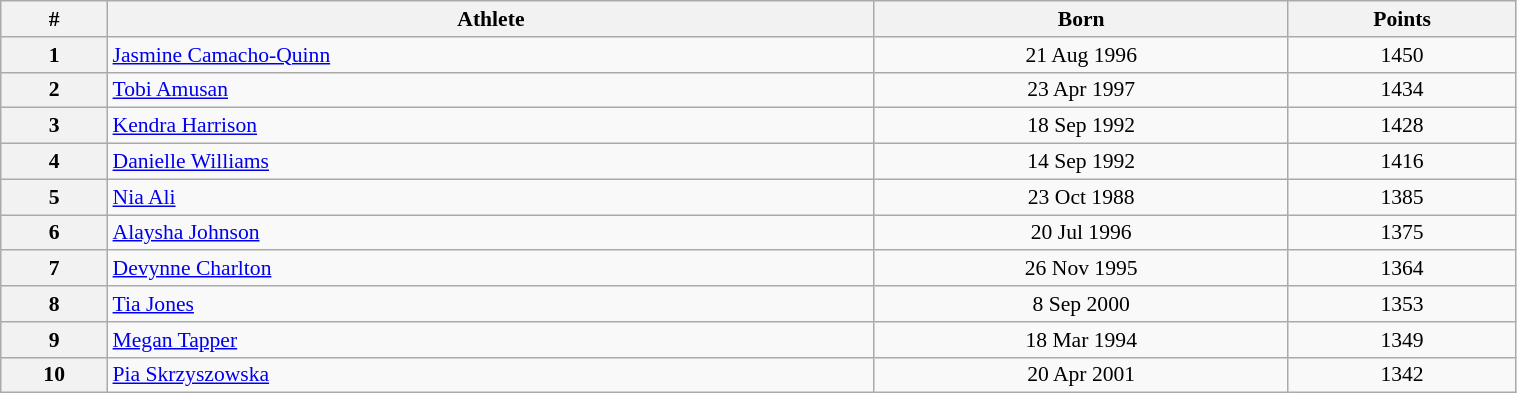<table class="wikitable" width=80% style="font-size:90%; text-align:center;">
<tr>
<th>#</th>
<th>Athlete</th>
<th>Born</th>
<th>Points</th>
</tr>
<tr>
<th>1</th>
<td align=left> <a href='#'>Jasmine Camacho-Quinn</a></td>
<td>21 Aug 1996</td>
<td>1450</td>
</tr>
<tr>
<th>2</th>
<td align=left> <a href='#'>Tobi Amusan</a></td>
<td>23 Apr 1997</td>
<td>1434</td>
</tr>
<tr>
<th>3</th>
<td align=left> <a href='#'>Kendra Harrison</a></td>
<td>18 Sep 1992</td>
<td>1428</td>
</tr>
<tr>
<th>4</th>
<td align=left> <a href='#'>Danielle Williams</a></td>
<td>14 Sep 1992</td>
<td>1416</td>
</tr>
<tr>
<th>5</th>
<td align=left> <a href='#'>Nia Ali</a></td>
<td>23 Oct 1988</td>
<td>1385</td>
</tr>
<tr>
<th>6</th>
<td align=left> <a href='#'>Alaysha Johnson</a></td>
<td>20 Jul 1996</td>
<td>1375</td>
</tr>
<tr>
<th>7</th>
<td align=left> <a href='#'>Devynne Charlton</a></td>
<td>26 Nov 1995</td>
<td>1364</td>
</tr>
<tr>
<th>8</th>
<td align=left> <a href='#'>Tia Jones</a></td>
<td>8 Sep 2000</td>
<td>1353</td>
</tr>
<tr>
<th>9</th>
<td align=left> <a href='#'>Megan Tapper</a></td>
<td>18 Mar 1994</td>
<td>1349</td>
</tr>
<tr>
<th>10</th>
<td align=left> <a href='#'>Pia Skrzyszowska</a></td>
<td>20 Apr 2001</td>
<td>1342</td>
</tr>
</table>
